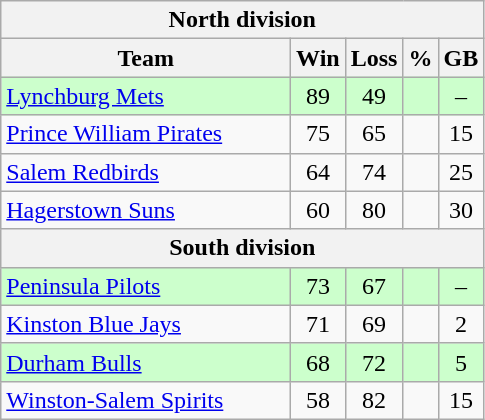<table class="wikitable">
<tr>
<th colspan="5">North division</th>
</tr>
<tr>
<th width="60%">Team</th>
<th>Win</th>
<th>Loss</th>
<th>%</th>
<th>GB</th>
</tr>
<tr align=center bgcolor=ccffcc>
<td align=left><a href='#'>Lynchburg Mets</a></td>
<td>89</td>
<td>49</td>
<td></td>
<td>–</td>
</tr>
<tr align=center>
<td align=left><a href='#'>Prince William Pirates</a></td>
<td>75</td>
<td>65</td>
<td></td>
<td>15</td>
</tr>
<tr align=center>
<td align=left><a href='#'>Salem Redbirds</a></td>
<td>64</td>
<td>74</td>
<td></td>
<td>25</td>
</tr>
<tr align=center>
<td align=left><a href='#'>Hagerstown Suns</a></td>
<td>60</td>
<td>80</td>
<td></td>
<td>30</td>
</tr>
<tr>
<th colspan="5">South division</th>
</tr>
<tr align=center bgcolor=ccffcc>
<td align=left><a href='#'>Peninsula Pilots</a></td>
<td>73</td>
<td>67</td>
<td></td>
<td>–</td>
</tr>
<tr align=center>
<td align=left><a href='#'>Kinston Blue Jays</a></td>
<td>71</td>
<td>69</td>
<td></td>
<td>2</td>
</tr>
<tr align=center bgcolor=ccffcc>
<td align=left><a href='#'>Durham Bulls</a></td>
<td>68</td>
<td>72</td>
<td></td>
<td>5</td>
</tr>
<tr align=center>
<td align=left><a href='#'>Winston-Salem Spirits</a></td>
<td>58</td>
<td>82</td>
<td></td>
<td>15</td>
</tr>
</table>
